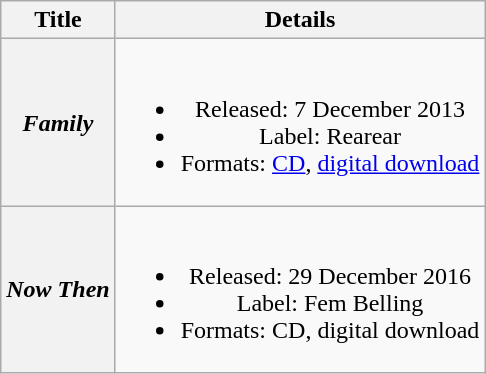<table class="wikitable plainrowheaders" style="text-align:center;">
<tr>
<th>Title</th>
<th>Details</th>
</tr>
<tr>
<th scope="row"><em>Family</em></th>
<td><br><ul><li>Released: 7 December 2013</li><li>Label: Rearear</li><li>Formats: <a href='#'>CD</a>, <a href='#'>digital download</a></li></ul></td>
</tr>
<tr>
<th scope="row"><em>Now Then</em></th>
<td><br><ul><li>Released: 29 December 2016</li><li>Label: Fem Belling</li><li>Formats: CD, digital download</li></ul></td>
</tr>
</table>
